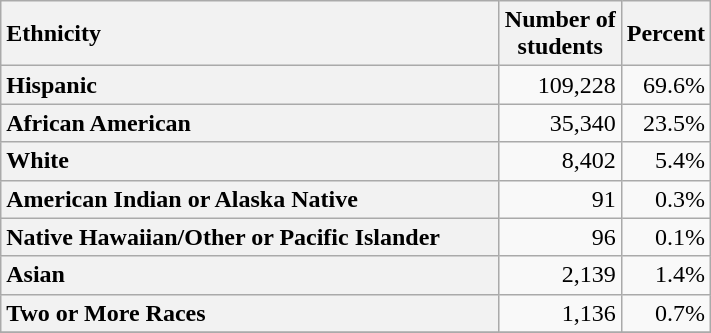<table class="wikitable">
<tr>
<th + style="text-align: left;">Ethnicity</th>
<th align="center">Number of<br>students</th>
<th align="center">Percent</th>
</tr>
<tr>
<th width="325" style="text-align: left;" +>Hispanic</th>
<td align="right">109,228</td>
<td align="right">69.6%</td>
</tr>
<tr>
<th + style="text-align: left;">African American</th>
<td align="right">35,340</td>
<td align="right">23.5%</td>
</tr>
<tr>
<th + style="text-align: left;">White</th>
<td align="right">8,402</td>
<td align="right">5.4%</td>
</tr>
<tr>
<th + style="text-align: left;">American Indian or Alaska Native</th>
<td align="right">91</td>
<td align="right">0.3%</td>
</tr>
<tr>
<th + style="text-align: left;">Native Hawaiian/Other or Pacific Islander</th>
<td align="right">96</td>
<td align="right">0.1%</td>
</tr>
<tr>
<th + style="text-align: left;">Asian</th>
<td align="right">2,139</td>
<td align="right">1.4%</td>
</tr>
<tr>
<th + style="text-align: left;">Two or More Races</th>
<td align="right">1,136</td>
<td align="right">0.7%</td>
</tr>
<tr>
</tr>
</table>
